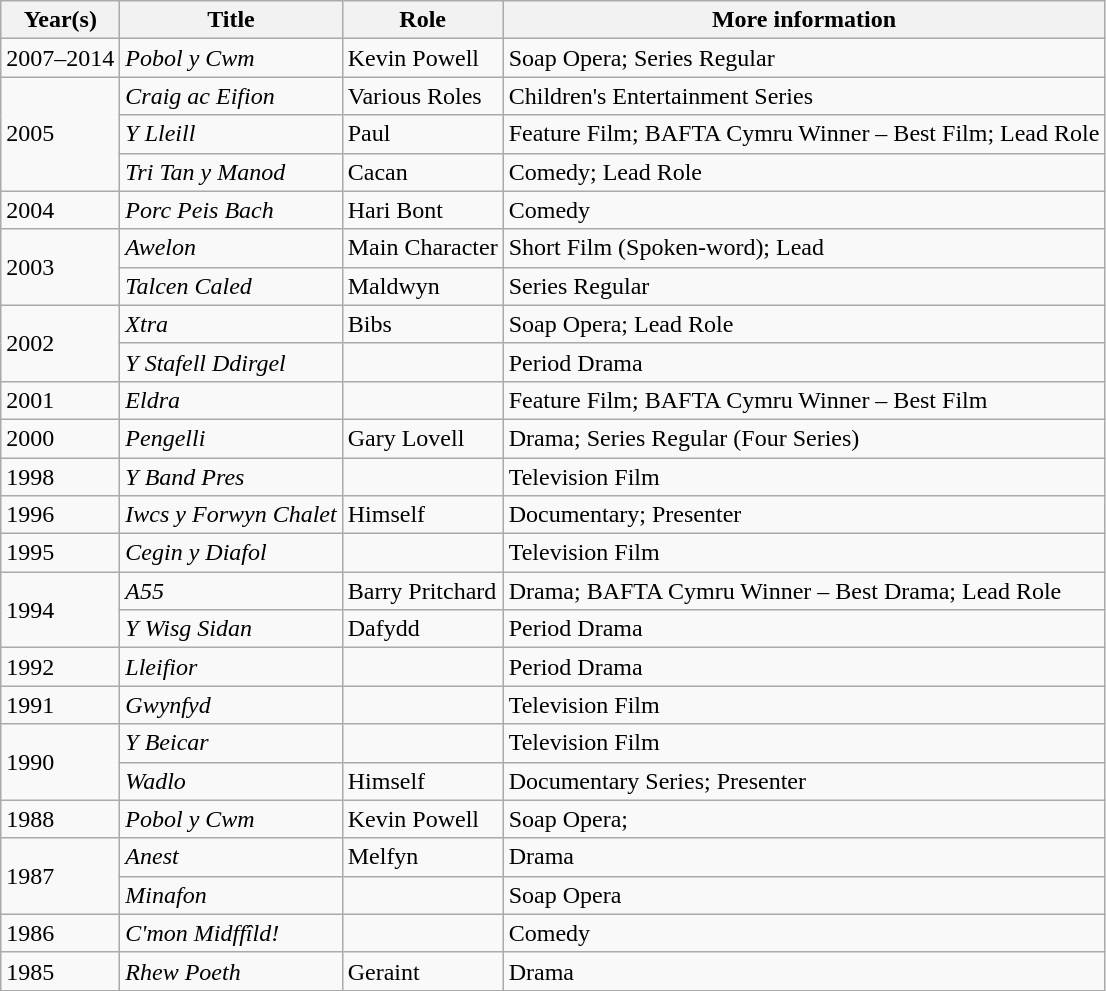<table class="wikitable sortable">
<tr>
<th>Year(s)</th>
<th>Title</th>
<th>Role</th>
<th class="unsortable">More information</th>
</tr>
<tr 2015.-2022.First novel Dal y Mellt. Published in 2019.Wrote six hour drama series based on his work.Co produced Dal y mellt the T.V drama.>
<td>2007–2014</td>
<td><em>Pobol y Cwm</em></td>
<td>Kevin Powell</td>
<td>Soap Opera; Series Regular</td>
</tr>
<tr>
<td rowspan ="3">2005</td>
<td><em>Craig ac Eifion</em></td>
<td>Various Roles</td>
<td>Children's Entertainment Series</td>
</tr>
<tr>
<td><em>Y Lleill</em></td>
<td>Paul</td>
<td>Feature Film; BAFTA Cymru Winner – Best Film; Lead Role</td>
</tr>
<tr>
<td><em>Tri Tan y Manod</em></td>
<td>Cacan</td>
<td>Comedy; Lead Role</td>
</tr>
<tr>
<td>2004</td>
<td><em>Porc Peis Bach</em></td>
<td>Hari Bont</td>
<td>Comedy</td>
</tr>
<tr>
<td rowspan ="2">2003</td>
<td><em>Awelon</em></td>
<td>Main Character</td>
<td>Short Film (Spoken-word); Lead</td>
</tr>
<tr>
<td><em>Talcen Caled</em></td>
<td>Maldwyn</td>
<td>Series Regular</td>
</tr>
<tr>
<td rowspan ="2">2002</td>
<td><em>Xtra</em></td>
<td>Bibs</td>
<td>Soap Opera; Lead Role</td>
</tr>
<tr>
<td><em>Y Stafell Ddirgel</em></td>
<td></td>
<td>Period Drama</td>
</tr>
<tr>
<td>2001</td>
<td><em>Eldra</em></td>
<td></td>
<td>Feature Film; BAFTA Cymru Winner – Best Film</td>
</tr>
<tr>
<td>2000</td>
<td><em>Pengelli</em></td>
<td>Gary Lovell</td>
<td>Drama; Series Regular (Four Series)</td>
</tr>
<tr>
<td>1998</td>
<td><em>Y Band Pres</em></td>
<td></td>
<td>Television Film</td>
</tr>
<tr>
<td>1996</td>
<td><em>Iwcs y Forwyn Chalet</em></td>
<td>Himself</td>
<td>Documentary; Presenter</td>
</tr>
<tr>
<td>1995</td>
<td><em>Cegin y Diafol</em></td>
<td></td>
<td>Television Film</td>
</tr>
<tr>
<td rowspan ="2">1994</td>
<td><em>A55</em></td>
<td>Barry Pritchard</td>
<td>Drama; BAFTA Cymru Winner – Best Drama; Lead Role</td>
</tr>
<tr>
<td><em>Y Wisg Sidan</em></td>
<td>Dafydd</td>
<td>Period Drama</td>
</tr>
<tr>
<td>1992</td>
<td><em>Lleifior</em></td>
<td></td>
<td>Period Drama</td>
</tr>
<tr>
<td>1991</td>
<td><em>Gwynfyd</em></td>
<td></td>
<td>Television Film</td>
</tr>
<tr>
<td rowspan ="2">1990</td>
<td><em>Y Beicar</em></td>
<td></td>
<td>Television Film</td>
</tr>
<tr>
<td><em>Wadlo</em></td>
<td>Himself</td>
<td>Documentary Series; Presenter</td>
</tr>
<tr>
<td>1988</td>
<td><em>Pobol y Cwm</em></td>
<td>Kevin Powell</td>
<td>Soap Opera;</td>
</tr>
<tr>
<td rowspan ="2">1987</td>
<td><em>Anest</em></td>
<td>Melfyn</td>
<td>Drama</td>
</tr>
<tr>
<td><em>Minafon</em></td>
<td></td>
<td>Soap Opera</td>
</tr>
<tr>
<td>1986</td>
<td><em>C'mon Midffîld! </em></td>
<td></td>
<td>Comedy</td>
</tr>
<tr>
<td>1985</td>
<td><em>Rhew Poeth</em></td>
<td>Geraint</td>
<td>Drama</td>
</tr>
</table>
